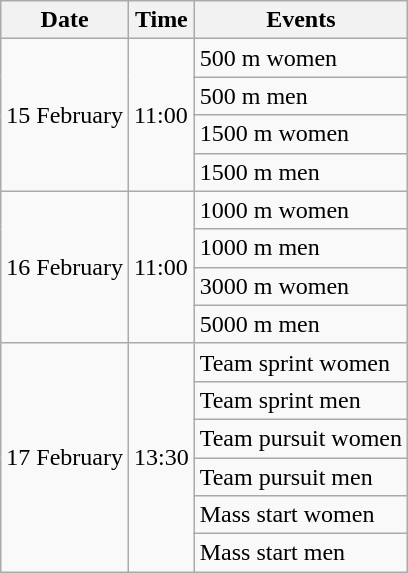<table class="wikitable" border="1">
<tr>
<th>Date</th>
<th>Time</th>
<th>Events</th>
</tr>
<tr>
<td rowspan=4>15 February</td>
<td rowspan=4>11:00</td>
<td>500 m women</td>
</tr>
<tr>
<td>500 m men</td>
</tr>
<tr>
<td>1500 m women</td>
</tr>
<tr>
<td>1500 m men</td>
</tr>
<tr>
<td rowspan=4>16 February</td>
<td rowspan=4>11:00</td>
<td>1000 m women</td>
</tr>
<tr>
<td>1000 m men</td>
</tr>
<tr>
<td>3000 m women</td>
</tr>
<tr>
<td>5000 m men</td>
</tr>
<tr>
<td rowspan=6>17 February</td>
<td rowspan=6>13:30</td>
<td>Team sprint women</td>
</tr>
<tr>
<td>Team sprint men</td>
</tr>
<tr>
<td>Team pursuit women</td>
</tr>
<tr>
<td>Team pursuit men</td>
</tr>
<tr>
<td>Mass start women</td>
</tr>
<tr>
<td>Mass start men</td>
</tr>
</table>
